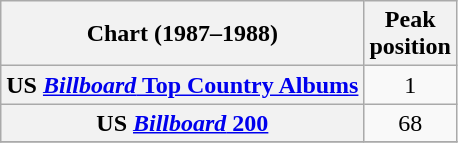<table class="wikitable sortable plainrowheaders" style="text-align:center;">
<tr>
<th align="left">Chart (1987–1988)</th>
<th align="left">Peak<br>position</th>
</tr>
<tr>
<th scope="row">US <a href='#'><em>Billboard</em> Top Country Albums</a></th>
<td>1</td>
</tr>
<tr>
<th scope="row">US <a href='#'><em>Billboard</em> 200</a></th>
<td>68</td>
</tr>
<tr>
</tr>
</table>
